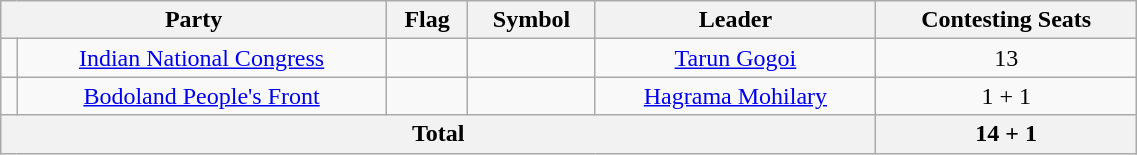<table class="wikitable" width="60%" style="text-align:center">
<tr>
<th colspan="2">Party</th>
<th>Flag</th>
<th>Symbol</th>
<th>Leader</th>
<th>Contesting Seats</th>
</tr>
<tr>
<td></td>
<td><a href='#'>Indian National Congress</a></td>
<td></td>
<td></td>
<td><a href='#'>Tarun Gogoi</a></td>
<td>13</td>
</tr>
<tr>
<td></td>
<td><a href='#'>Bodoland People's Front</a></td>
<td></td>
<td></td>
<td><a href='#'>Hagrama Mohilary</a></td>
<td>1 + 1</td>
</tr>
<tr>
<th colspan=5>Total</th>
<th>14 + 1 </th>
</tr>
</table>
